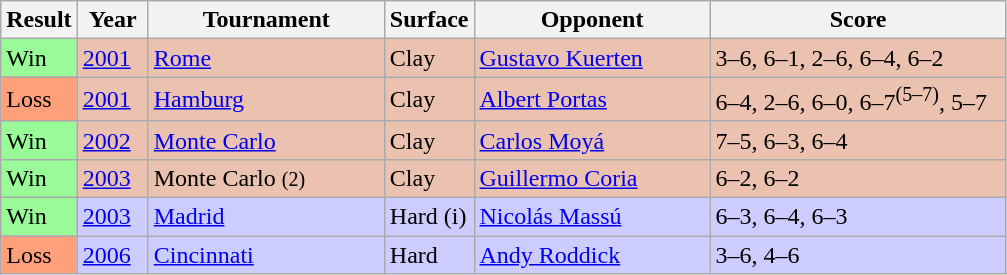<table class="sortable wikitable">
<tr>
<th style="width:40px">Result</th>
<th style="width:40px">Year</th>
<th style="width:150px">Tournament</th>
<th style="width:50px">Surface</th>
<th style="width:150px">Opponent</th>
<th style="width:190px"  class="unsortable">Score</th>
</tr>
<tr style="background:#ebc2af;">
<td style="background:#98fb98;">Win</td>
<td><a href='#'>2001</a></td>
<td><a href='#'>Rome</a></td>
<td>Clay</td>
<td> <a href='#'>Gustavo Kuerten</a></td>
<td>3–6, 6–1, 2–6, 6–4, 6–2</td>
</tr>
<tr style="background:#ebc2af;">
<td style="background:#ffa07a;">Loss</td>
<td><a href='#'>2001</a></td>
<td><a href='#'>Hamburg</a></td>
<td>Clay</td>
<td> <a href='#'>Albert Portas</a></td>
<td>6–4, 2–6, 6–0, 6–7<sup>(5–7)</sup>, 5–7</td>
</tr>
<tr style="background:#ebc2af;">
<td style="background:#98fb98;">Win</td>
<td><a href='#'>2002</a></td>
<td><a href='#'>Monte Carlo</a></td>
<td>Clay</td>
<td> <a href='#'>Carlos Moyá</a></td>
<td>7–5, 6–3, 6–4</td>
</tr>
<tr style="background:#ebc2af;">
<td style="background:#98fb98;">Win</td>
<td><a href='#'>2003</a></td>
<td>Monte Carlo <small>(2)</small></td>
<td>Clay</td>
<td> <a href='#'>Guillermo Coria</a></td>
<td>6–2, 6–2</td>
</tr>
<tr bgcolor=CCCCFF>
<td style="background:#98fb98;">Win</td>
<td><a href='#'>2003</a></td>
<td><a href='#'>Madrid</a></td>
<td>Hard (i)</td>
<td> <a href='#'>Nicolás Massú</a></td>
<td>6–3, 6–4, 6–3</td>
</tr>
<tr bgcolor=CCCCFF>
<td style="background:#ffa07a;">Loss</td>
<td><a href='#'>2006</a></td>
<td><a href='#'>Cincinnati</a></td>
<td>Hard</td>
<td> <a href='#'>Andy Roddick</a></td>
<td>3–6, 4–6</td>
</tr>
</table>
